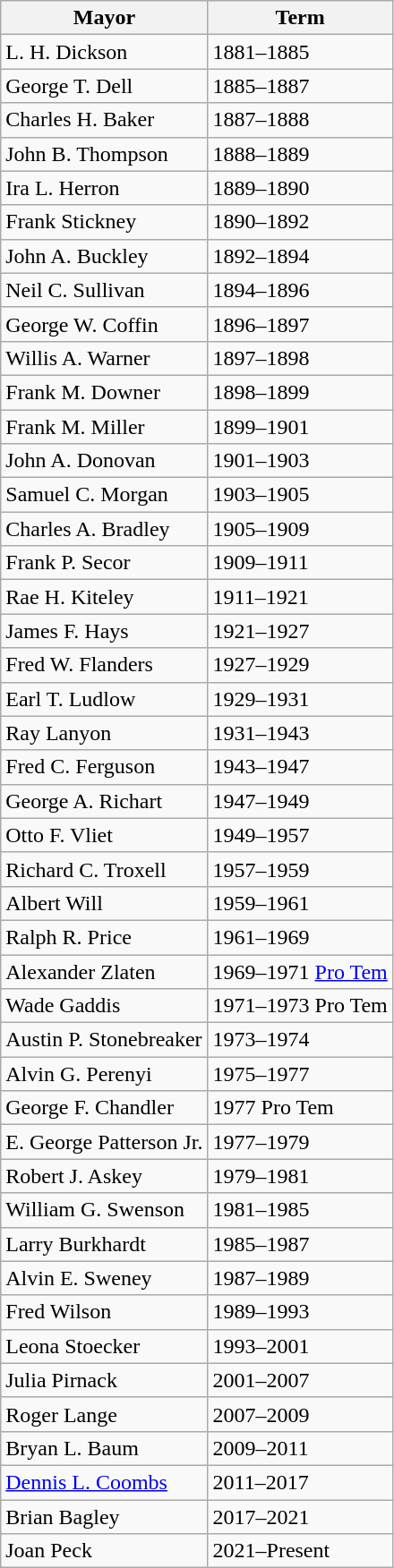<table class="wikitable mw-collapsible mw-collapsed">
<tr>
<th>Mayor</th>
<th>Term</th>
</tr>
<tr>
<td>L. H. Dickson</td>
<td>1881–1885</td>
</tr>
<tr>
<td>George T. Dell</td>
<td>1885–1887</td>
</tr>
<tr>
<td Charles H. Baker (Colorado politician)>Charles H. Baker</td>
<td>1887–1888</td>
</tr>
<tr>
<td John B. Thompson (Longmont, Colorado)>John B. Thompson</td>
<td>1888–1889</td>
</tr>
<tr>
<td>Ira L. Herron</td>
<td>1889–1890</td>
</tr>
<tr>
<td>Frank Stickney</td>
<td>1890–1892</td>
</tr>
<tr>
<td John A. Buckley (Colorado politician)>John A. Buckley</td>
<td>1892–1894</td>
</tr>
<tr>
<td>Neil C. Sullivan</td>
<td>1894–1896</td>
</tr>
<tr>
<td>George W. Coffin</td>
<td>1896–1897</td>
</tr>
<tr>
<td>Willis A. Warner</td>
<td>1897–1898</td>
</tr>
<tr>
<td>Frank M. Downer</td>
<td>1898–1899</td>
</tr>
<tr>
<td>Frank M. Miller</td>
<td>1899–1901</td>
</tr>
<tr>
<td>John A. Donovan</td>
<td>1901–1903</td>
</tr>
<tr>
<td>Samuel C. Morgan</td>
<td>1903–1905</td>
</tr>
<tr>
<td>Charles A. Bradley</td>
<td>1905–1909</td>
</tr>
<tr>
<td>Frank P. Secor</td>
<td>1909–1911</td>
</tr>
<tr>
<td>Rae H. Kiteley</td>
<td>1911–1921</td>
</tr>
<tr>
<td>James F. Hays</td>
<td>1921–1927</td>
</tr>
<tr>
<td>Fred W. Flanders</td>
<td>1927–1929</td>
</tr>
<tr>
<td>Earl T. Ludlow</td>
<td>1929–1931</td>
</tr>
<tr>
<td>Ray Lanyon</td>
<td>1931–1943</td>
</tr>
<tr>
<td>Fred C. Ferguson</td>
<td>1943–1947</td>
</tr>
<tr>
<td>George A. Richart</td>
<td>1947–1949</td>
</tr>
<tr>
<td>Otto F. Vliet</td>
<td>1949–1957</td>
</tr>
<tr>
<td>Richard C. Troxell</td>
<td>1957–1959</td>
</tr>
<tr>
<td>Albert Will</td>
<td>1959–1961</td>
</tr>
<tr>
<td>Ralph R. Price</td>
<td>1961–1969</td>
</tr>
<tr>
<td>Alexander Zlaten</td>
<td>1969–1971 <a href='#'>Pro Tem</a></td>
</tr>
<tr>
<td>Wade Gaddis</td>
<td>1971–1973 Pro Tem</td>
</tr>
<tr>
<td>Austin P. Stonebreaker</td>
<td>1973–1974</td>
</tr>
<tr>
<td>Alvin G. Perenyi</td>
<td>1975–1977</td>
</tr>
<tr>
<td>George F. Chandler</td>
<td>1977 Pro Tem</td>
</tr>
<tr>
<td>E. George Patterson Jr.</td>
<td>1977–1979</td>
</tr>
<tr>
<td>Robert J. Askey</td>
<td>1979–1981</td>
</tr>
<tr>
<td>William G. Swenson</td>
<td>1981–1985</td>
</tr>
<tr>
<td>Larry Burkhardt</td>
<td>1985–1987</td>
</tr>
<tr>
<td>Alvin E. Sweney</td>
<td>1987–1989</td>
</tr>
<tr>
<td Fred Wilson (Longmont, Colorado)>Fred Wilson</td>
<td>1989–1993</td>
</tr>
<tr>
<td>Leona Stoecker</td>
<td>1993–2001</td>
</tr>
<tr>
<td>Julia Pirnack</td>
<td>2001–2007</td>
</tr>
<tr>
<td>Roger Lange</td>
<td>2007–2009</td>
</tr>
<tr>
<td>Bryan L. Baum</td>
<td>2009–2011</td>
</tr>
<tr>
<td><a href='#'>Dennis L. Coombs</a></td>
<td>2011–2017</td>
</tr>
<tr>
<td>Brian Bagley</td>
<td>2017–2021</td>
</tr>
<tr>
<td>Joan Peck</td>
<td>2021–Present</td>
</tr>
</table>
